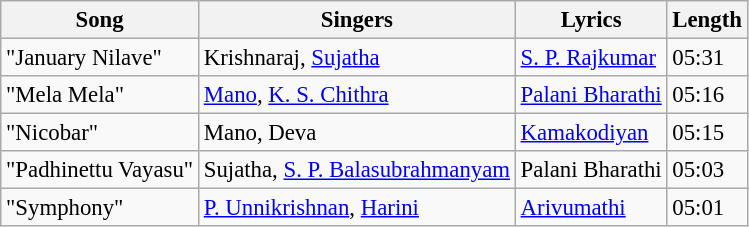<table class="wikitable" style="font-size: 95%;">
<tr>
<th>Song</th>
<th>Singers</th>
<th>Lyrics</th>
<th>Length</th>
</tr>
<tr>
<td>"January Nilave"</td>
<td>Krishnaraj, <a href='#'>Sujatha</a></td>
<td><a href='#'>S. P. Rajkumar</a></td>
<td>05:31</td>
</tr>
<tr>
<td>"Mela Mela"</td>
<td><a href='#'>Mano</a>, <a href='#'>K. S. Chithra</a></td>
<td><a href='#'>Palani Bharathi</a></td>
<td>05:16</td>
</tr>
<tr>
<td>"Nicobar"</td>
<td>Mano, Deva</td>
<td><a href='#'>Kamakodiyan</a></td>
<td>05:15</td>
</tr>
<tr>
<td>"Padhinettu Vayasu"</td>
<td>Sujatha, <a href='#'>S. P. Balasubrahmanyam</a></td>
<td>Palani Bharathi</td>
<td>05:03</td>
</tr>
<tr>
<td>"Symphony"</td>
<td><a href='#'>P. Unnikrishnan</a>, <a href='#'>Harini</a></td>
<td><a href='#'>Arivumathi</a></td>
<td>05:01</td>
</tr>
</table>
